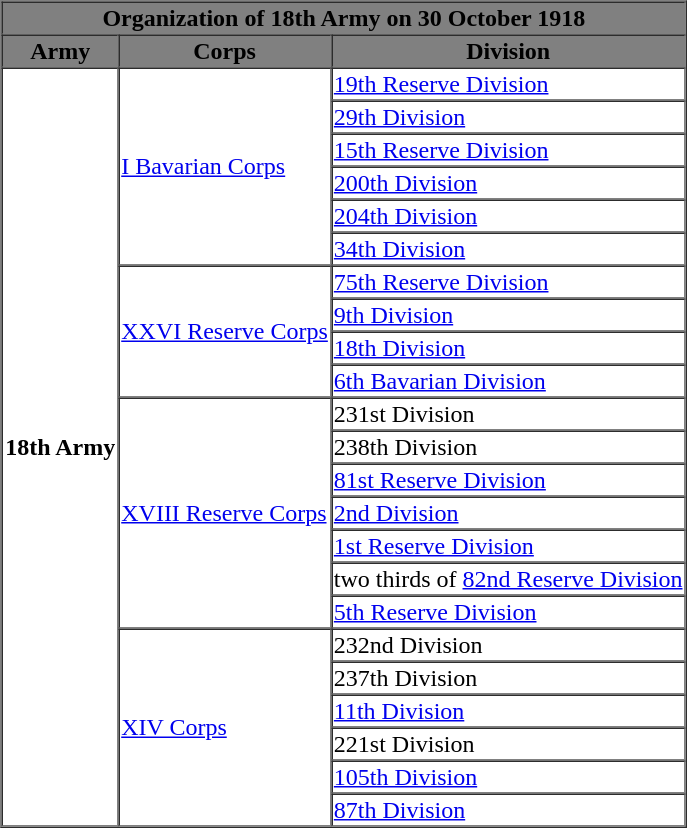<table style="float: right;" border="1" cellpadding="1" cellspacing="0" style="font-size: 100%; border: gray solid 1px; border-collapse: collapse; text-align: center;">
<tr style="background-color:grey; color:black;">
<th colspan="3">Organization of 18th Army on 30 October 1918</th>
</tr>
<tr>
</tr>
<tr style="background-color:grey; color:black;">
<th>Army</th>
<th>Corps</th>
<th>Division</th>
</tr>
<tr>
<td ROWSPAN=23><strong>18th Army</strong></td>
<td ROWSPAN=6><a href='#'>I Bavarian Corps</a></td>
<td><a href='#'>19th Reserve Division</a></td>
</tr>
<tr>
<td><a href='#'>29th Division</a></td>
</tr>
<tr>
<td><a href='#'>15th Reserve Division</a></td>
</tr>
<tr>
<td><a href='#'>200th Division</a></td>
</tr>
<tr>
<td><a href='#'>204th Division</a></td>
</tr>
<tr>
<td><a href='#'>34th Division</a></td>
</tr>
<tr>
<td ROWSPAN=4><a href='#'>XXVI Reserve Corps</a></td>
<td><a href='#'>75th Reserve Division</a></td>
</tr>
<tr>
<td><a href='#'>9th Division</a></td>
</tr>
<tr>
<td><a href='#'>18th Division</a></td>
</tr>
<tr>
<td><a href='#'>6th Bavarian Division</a></td>
</tr>
<tr>
<td ROWSPAN=7><a href='#'>XVIII Reserve Corps</a></td>
<td>231st Division</td>
</tr>
<tr>
<td>238th Division</td>
</tr>
<tr>
<td><a href='#'>81st Reserve Division</a></td>
</tr>
<tr>
<td><a href='#'>2nd Division</a></td>
</tr>
<tr>
<td><a href='#'>1st Reserve Division</a></td>
</tr>
<tr>
<td>two thirds of <a href='#'>82nd Reserve Division</a></td>
</tr>
<tr>
<td><a href='#'>5th Reserve Division</a></td>
</tr>
<tr>
<td ROWSPAN=6><a href='#'>XIV Corps</a></td>
<td>232nd Division</td>
</tr>
<tr>
<td>237th Division</td>
</tr>
<tr>
<td><a href='#'>11th Division</a></td>
</tr>
<tr>
<td>221st Division</td>
</tr>
<tr>
<td><a href='#'>105th Division</a></td>
</tr>
<tr>
<td><a href='#'>87th Division</a></td>
</tr>
<tr>
</tr>
</table>
